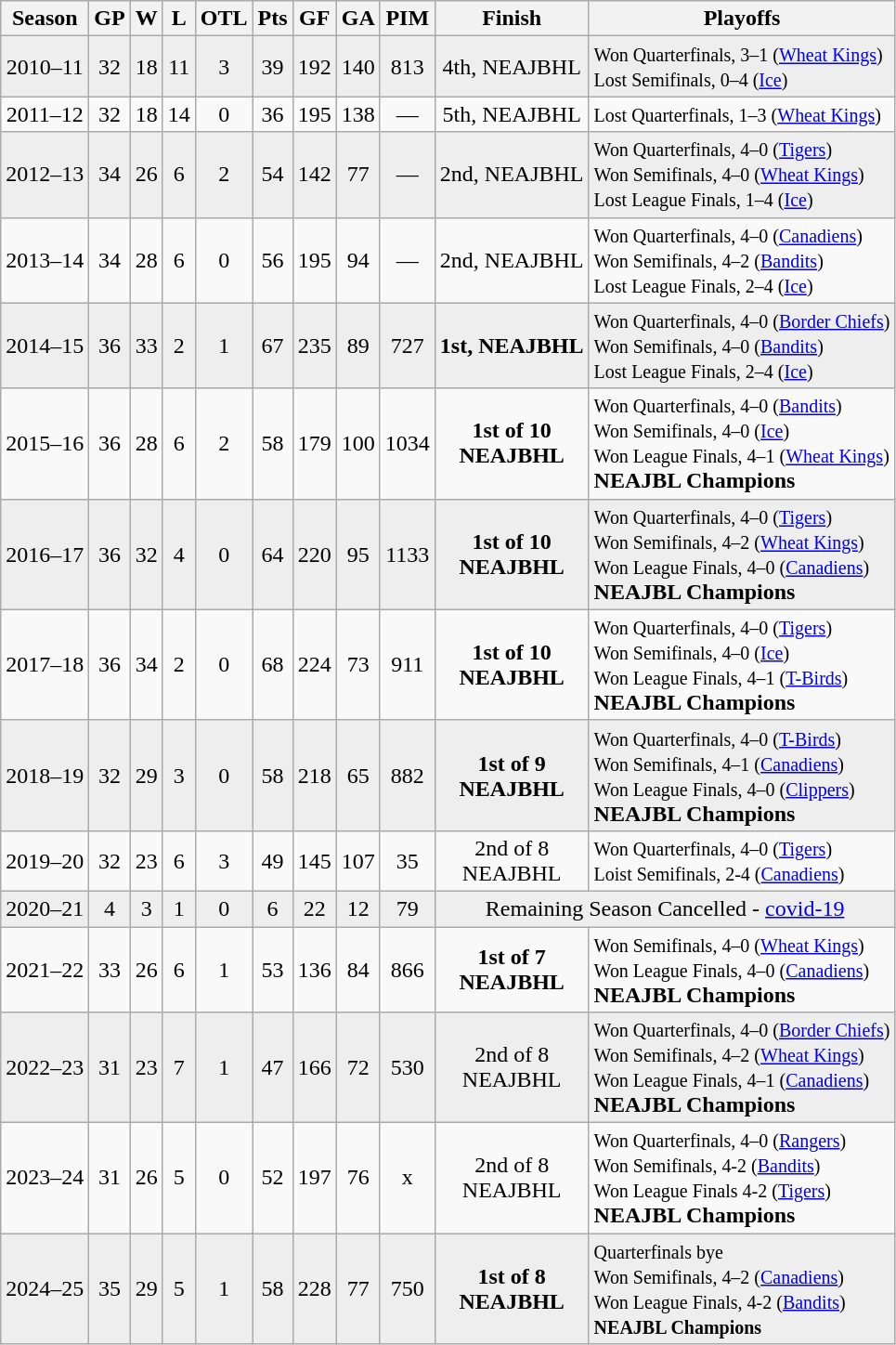<table class="wikitable" style="text-align:center">
<tr>
<th>Season</th>
<th>GP</th>
<th>W</th>
<th>L</th>
<th>OTL</th>
<th>Pts</th>
<th>GF</th>
<th>GA</th>
<th>PIM</th>
<th>Finish</th>
<th>Playoffs</th>
</tr>
<tr bgcolor="#eeeeee">
<td>2010–11</td>
<td>32</td>
<td>18</td>
<td>11</td>
<td>3</td>
<td>39</td>
<td>192</td>
<td>140</td>
<td>813</td>
<td>4th, NEAJBHL</td>
<td align=left><small>Won Quarterfinals, 3–1 (<a href='#'>Wheat Kings</a>)<br>Lost Semifinals, 0–4 (<a href='#'>Ice</a>)</small></td>
</tr>
<tr>
<td>2011–12</td>
<td>32</td>
<td>18</td>
<td>14</td>
<td>0</td>
<td>36</td>
<td>195</td>
<td>138</td>
<td>—</td>
<td>5th, NEAJBHL</td>
<td align=left><small> Lost Quarterfinals, 1–3 (<a href='#'>Wheat Kings</a>)</small></td>
</tr>
<tr bgcolor="#eeeeee">
<td>2012–13</td>
<td>34</td>
<td>26</td>
<td>6</td>
<td>2</td>
<td>54</td>
<td>142</td>
<td>77</td>
<td>—</td>
<td>2nd, NEAJBHL</td>
<td align=left><small>Won Quarterfinals, 4–0 (<a href='#'>Tigers</a>)<br>Won Semifinals, 4–0 (<a href='#'>Wheat Kings</a>)<br>Lost League Finals, 1–4 (<a href='#'>Ice</a>)</small></td>
</tr>
<tr>
<td>2013–14</td>
<td>34</td>
<td>28</td>
<td>6</td>
<td>0</td>
<td>56</td>
<td>195</td>
<td>94</td>
<td>—</td>
<td>2nd, NEAJBHL</td>
<td align=left><small>Won Quarterfinals, 4–0 (<a href='#'>Canadiens</a>)<br>Won Semifinals, 4–2 (<a href='#'>Bandits</a>)<br>Lost League Finals, 2–4 (<a href='#'>Ice</a>)</small></td>
</tr>
<tr bgcolor="#eeeeee">
<td>2014–15</td>
<td>36</td>
<td>33</td>
<td>2</td>
<td>1</td>
<td>67</td>
<td>235</td>
<td>89</td>
<td>727</td>
<td><strong>1st, NEAJBHL</strong></td>
<td align=left><small>Won Quarterfinals, 4–0 (<a href='#'>Border Chiefs</a>)<br>Won Semifinals, 4–0 (<a href='#'>Bandits</a>)<br>Lost League Finals, 2–4 (<a href='#'>Ice</a>)</small></td>
</tr>
<tr>
<td>2015–16</td>
<td>36</td>
<td>28</td>
<td>6</td>
<td>2</td>
<td>58</td>
<td>179</td>
<td>100</td>
<td>1034</td>
<td><strong>1st of 10<br> NEAJBHL</strong></td>
<td align=left><small>Won Quarterfinals, 4–0 (<a href='#'>Bandits</a>)<br>Won Semifinals, 4–0 (<a href='#'>Ice</a>)<br>Won League Finals, 4–1 (<a href='#'>Wheat Kings</a>)</small><br><strong>NEAJBL Champions</strong></td>
</tr>
<tr bgcolor="#eeeeee">
<td>2016–17</td>
<td>36</td>
<td>32</td>
<td>4</td>
<td>0</td>
<td>64</td>
<td>220</td>
<td>95</td>
<td>1133</td>
<td><strong>1st of 10<br> NEAJBHL</strong></td>
<td align=left><small>Won Quarterfinals, 4–0 (<a href='#'>Tigers</a>)<br>Won Semifinals, 4–2 (<a href='#'>Wheat Kings</a>)<br>Won League Finals, 4–0 (<a href='#'>Canadiens</a>)</small><br><strong>NEAJBL Champions</strong></td>
</tr>
<tr>
<td>2017–18</td>
<td>36</td>
<td>34</td>
<td>2</td>
<td>0</td>
<td>68</td>
<td>224</td>
<td>73</td>
<td>911</td>
<td><strong>1st of 10<br> NEAJBHL</strong></td>
<td align=left><small>Won Quarterfinals, 4–0 (<a href='#'>Tigers</a>)<br>Won Semifinals, 4–0 (<a href='#'>Ice</a>)<br>Won League Finals, 4–1 (<a href='#'>T-Birds</a>)</small><br><strong>NEAJBL Champions</strong></td>
</tr>
<tr bgcolor="#eeeeee">
<td>2018–19</td>
<td>32</td>
<td>29</td>
<td>3</td>
<td>0</td>
<td>58</td>
<td>218</td>
<td>65</td>
<td>882</td>
<td><strong>1st of 9<br> NEAJBHL</strong></td>
<td align=left><small>Won Quarterfinals, 4–0 (<a href='#'>T-Birds</a>)<br>Won Semifinals, 4–1 (<a href='#'>Canadiens</a>)<br>Won League Finals, 4–0 (<a href='#'>Clippers</a>)</small><br><strong>NEAJBL Champions</strong></td>
</tr>
<tr>
<td>2019–20</td>
<td>32</td>
<td>23</td>
<td>6</td>
<td>3</td>
<td>49</td>
<td>145</td>
<td>107</td>
<td 7>35</td>
<td>2nd of 8<br> NEAJBHL</td>
<td align=left><small>Won Quarterfinals, 4–0 (<a href='#'>Tigers</a>)<br>Loist Semifinals, 2-4 (<a href='#'>Canadiens</a>)</small></td>
</tr>
<tr bgcolor="#eeeeee">
<td>2020–21</td>
<td>4</td>
<td>3</td>
<td>1</td>
<td>0</td>
<td>6</td>
<td>22</td>
<td>12</td>
<td>79</td>
<td colspan=2 align=center>Remaining Season Cancelled - <a href='#'>covid-19</a></td>
</tr>
<tr>
<td>2021–22</td>
<td>33</td>
<td>26</td>
<td>6</td>
<td>1</td>
<td>53</td>
<td>136</td>
<td>84</td>
<td>866</td>
<td><strong>1st of 7<br> NEAJBHL</strong></td>
<td align=left><small>Won Semifinals, 4–0 (<a href='#'>Wheat Kings</a>)<br>Won League Finals, 4–0 (<a href='#'>Canadiens</a>)</small><br><strong>NEAJBL Champions</strong></td>
</tr>
<tr bgcolor="#eeeeee">
<td>2022–23</td>
<td>31</td>
<td>23</td>
<td>7</td>
<td>1</td>
<td>47</td>
<td>166</td>
<td>72</td>
<td>530</td>
<td>2nd of 8<br> NEAJBHL</td>
<td align=left><small>Won Quarterfinals, 4–0 (<a href='#'>Border Chiefs</a>)<br>Won Semifinals, 4–2 (<a href='#'>Wheat Kings</a>)<br>Won League Finals, 4–1 (<a href='#'>Canadiens</a>)</small><br><strong>NEAJBL Champions</strong></td>
</tr>
<tr>
<td>2023–24</td>
<td>31</td>
<td>26</td>
<td>5</td>
<td>0</td>
<td>52</td>
<td>197</td>
<td>76</td>
<td>x</td>
<td>2nd of 8<br> NEAJBHL</td>
<td align=left><small>Won Quarterfinals, 4–0 (<a href='#'>Rangers</a>)<br>Won Semifinals, 4-2 (<a href='#'>Bandits</a>)<br>Won League Finals 4-2 (<a href='#'>Tigers</a>)</small><br><strong>NEAJBL Champions</strong></td>
</tr>
<tr bgcolor="#eeeeee">
<td>2024–25</td>
<td>35</td>
<td>29</td>
<td>5</td>
<td>1</td>
<td>58</td>
<td>228</td>
<td>77</td>
<td>750</td>
<td><strong>1st of 8<br> NEAJBHL</strong></td>
<td align=left><small>Quarterfinals bye<br>Won Semifinals, 4–2 (<a href='#'>Canadiens</a>)<br>Won League Finals, 4-2 (<a href='#'>Bandits</a>)<br><strong>NEAJBL Champions</strong></small></td>
</tr>
</table>
